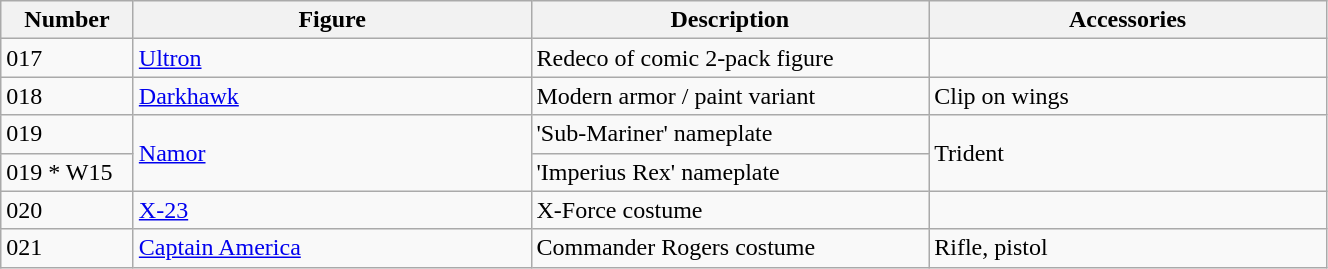<table class="wikitable" width="70%">
<tr>
<th width=10%>Number</th>
<th width=30%>Figure</th>
<th width=30%>Description</th>
<th width=30%>Accessories</th>
</tr>
<tr>
<td>017</td>
<td><a href='#'>Ultron</a></td>
<td>Redeco of comic 2-pack figure</td>
<td></td>
</tr>
<tr>
<td>018</td>
<td><a href='#'>Darkhawk</a></td>
<td>Modern armor / paint variant</td>
<td>Clip on wings</td>
</tr>
<tr>
<td>019</td>
<td rowspan="2"><a href='#'>Namor</a></td>
<td>'Sub-Mariner' nameplate</td>
<td rowspan="2">Trident</td>
</tr>
<tr>
<td>019 * W15</td>
<td>'Imperius Rex' nameplate</td>
</tr>
<tr>
<td>020</td>
<td><a href='#'>X-23</a></td>
<td>X-Force costume</td>
<td></td>
</tr>
<tr>
<td>021</td>
<td><a href='#'>Captain America</a></td>
<td>Commander Rogers costume</td>
<td>Rifle, pistol</td>
</tr>
</table>
